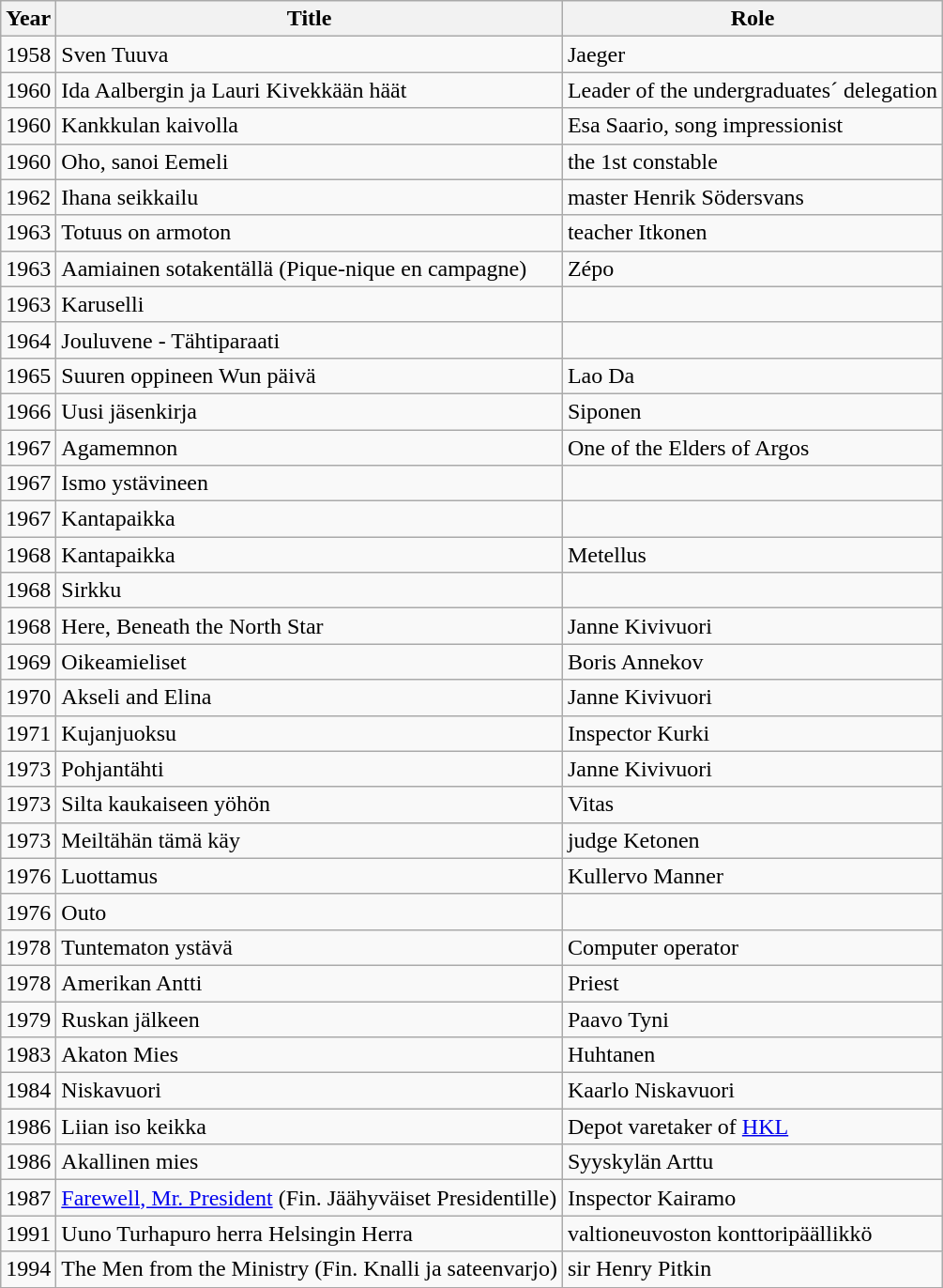<table class="wikitable">
<tr>
<th>Year</th>
<th>Title</th>
<th>Role</th>
</tr>
<tr>
<td>1958</td>
<td>Sven Tuuva</td>
<td>Jaeger</td>
</tr>
<tr>
<td>1960</td>
<td>Ida Aalbergin ja Lauri Kivekkään häät</td>
<td>Leader of the undergraduates´ delegation</td>
</tr>
<tr>
<td>1960</td>
<td>Kankkulan kaivolla</td>
<td>Esa Saario, song impressionist</td>
</tr>
<tr>
<td>1960</td>
<td>Oho, sanoi Eemeli</td>
<td>the 1st constable</td>
</tr>
<tr>
<td>1962</td>
<td>Ihana seikkailu</td>
<td>master Henrik Södersvans</td>
</tr>
<tr>
<td>1963</td>
<td>Totuus on armoton</td>
<td>teacher Itkonen</td>
</tr>
<tr>
<td>1963</td>
<td>Aamiainen sotakentällä (Pique-nique en campagne)</td>
<td>Zépo</td>
</tr>
<tr>
<td>1963</td>
<td>Karuselli</td>
<td></td>
</tr>
<tr>
<td>1964</td>
<td>Jouluvene - Tähtiparaati</td>
<td></td>
</tr>
<tr>
<td>1965</td>
<td>Suuren oppineen Wun päivä</td>
<td>Lao Da</td>
</tr>
<tr>
<td>1966</td>
<td>Uusi jäsenkirja</td>
<td>Siponen</td>
</tr>
<tr>
<td>1967</td>
<td>Agamemnon</td>
<td>One of the Elders of Argos</td>
</tr>
<tr>
<td>1967</td>
<td>Ismo ystävineen</td>
<td></td>
</tr>
<tr>
<td>1967</td>
<td>Kantapaikka</td>
<td></td>
</tr>
<tr>
<td>1968</td>
<td>Kantapaikka</td>
<td>Metellus</td>
</tr>
<tr>
<td>1968</td>
<td>Sirkku</td>
<td></td>
</tr>
<tr>
<td>1968</td>
<td>Here, Beneath the North Star</td>
<td>Janne Kivivuori</td>
</tr>
<tr>
<td>1969</td>
<td>Oikeamieliset</td>
<td>Boris Annekov</td>
</tr>
<tr>
<td>1970</td>
<td>Akseli and Elina</td>
<td>Janne Kivivuori</td>
</tr>
<tr>
<td>1971</td>
<td>Kujanjuoksu</td>
<td>Inspector Kurki</td>
</tr>
<tr>
<td>1973</td>
<td>Pohjantähti</td>
<td>Janne Kivivuori</td>
</tr>
<tr>
<td>1973</td>
<td>Silta kaukaiseen yöhön</td>
<td>Vitas</td>
</tr>
<tr>
<td>1973</td>
<td>Meiltähän tämä käy</td>
<td>judge Ketonen</td>
</tr>
<tr>
<td>1976</td>
<td>Luottamus</td>
<td>Kullervo Manner</td>
</tr>
<tr>
<td>1976</td>
<td>Outo</td>
<td></td>
</tr>
<tr>
<td>1978</td>
<td>Tuntematon ystävä</td>
<td>Computer operator</td>
</tr>
<tr>
<td>1978</td>
<td>Amerikan Antti</td>
<td>Priest</td>
</tr>
<tr>
<td>1979</td>
<td>Ruskan jälkeen</td>
<td>Paavo Tyni</td>
</tr>
<tr>
<td>1983</td>
<td>Akaton Mies</td>
<td>Huhtanen</td>
</tr>
<tr>
<td>1984</td>
<td>Niskavuori</td>
<td>Kaarlo Niskavuori</td>
</tr>
<tr>
<td>1986</td>
<td>Liian iso keikka</td>
<td>Depot varetaker of <a href='#'>HKL</a></td>
</tr>
<tr>
<td>1986</td>
<td>Akallinen mies</td>
<td>Syyskylän Arttu</td>
</tr>
<tr>
<td>1987</td>
<td><a href='#'>Farewell, Mr. President</a> (Fin. Jäähyväiset Presidentille)</td>
<td>Inspector Kairamo</td>
</tr>
<tr>
<td>1991</td>
<td>Uuno Turhapuro herra Helsingin Herra</td>
<td>valtioneuvoston konttoripäällikkö</td>
</tr>
<tr>
<td>1994</td>
<td>The Men from the Ministry (Fin. Knalli ja sateenvarjo)</td>
<td>sir Henry Pitkin</td>
</tr>
</table>
